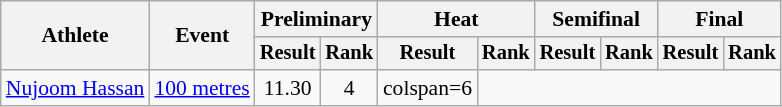<table class="wikitable" style="font-size:90%">
<tr>
<th rowspan="2">Athlete</th>
<th rowspan="2">Event</th>
<th colspan="2">Preliminary</th>
<th colspan="2">Heat</th>
<th colspan="2">Semifinal</th>
<th colspan="2">Final</th>
</tr>
<tr style="font-size:95%">
<th>Result</th>
<th>Rank</th>
<th>Result</th>
<th>Rank</th>
<th>Result</th>
<th>Rank</th>
<th>Result</th>
<th>Rank</th>
</tr>
<tr align=center>
<td align=left><a href='#'>Nujoom Hassan</a></td>
<td align=left><a href='#'>100 metres</a></td>
<td>11.30 </td>
<td>4</td>
<td>colspan=6 </td>
</tr>
</table>
